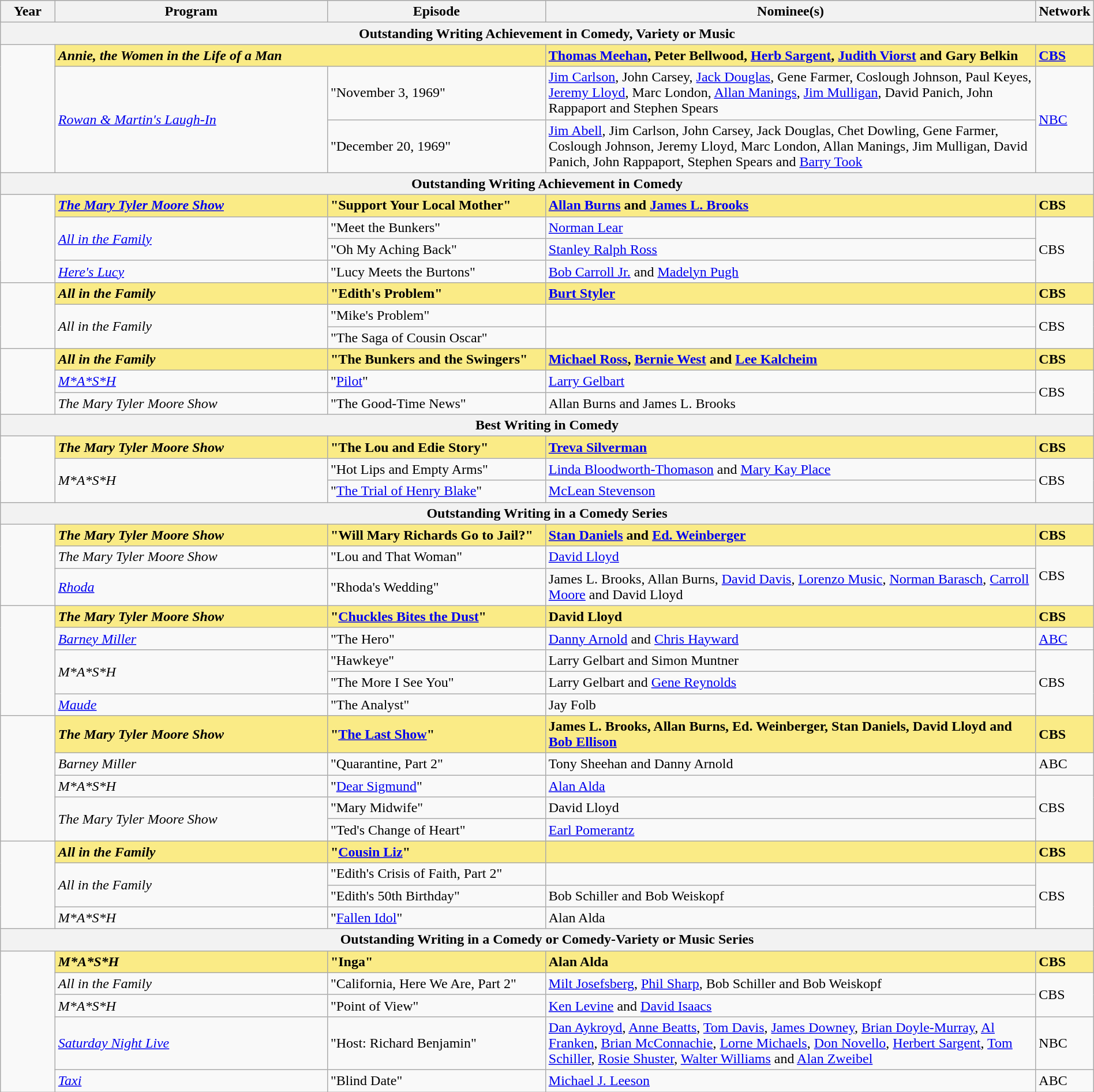<table class="wikitable" style="width:100%">
<tr bgcolor="#bebebe">
<th width="5%">Year</th>
<th width="25%">Program</th>
<th width="20%">Episode</th>
<th width="45%">Nominee(s)</th>
<th width="5%">Network</th>
</tr>
<tr>
<th colspan=5>Outstanding Writing Achievement in Comedy, Variety or Music</th>
</tr>
<tr>
<td rowspan=3></td>
<td colspan="2" style="background:#FAEB86;"><strong><em>Annie, the Women in the Life of a Man</em></strong></td>
<td style="background:#FAEB86;"><strong><a href='#'>Thomas Meehan</a>, Peter Bellwood, <a href='#'>Herb Sargent</a>, <a href='#'>Judith Viorst</a> and Gary Belkin</strong></td>
<td style="background:#FAEB86;"><strong><a href='#'>CBS</a></strong></td>
</tr>
<tr>
<td rowspan=2><em><a href='#'>Rowan & Martin's Laugh-In</a></em></td>
<td>"November 3, 1969"</td>
<td><a href='#'>Jim Carlson</a>, John Carsey, <a href='#'>Jack Douglas</a>, Gene Farmer, Coslough Johnson, Paul Keyes, <a href='#'>Jeremy Lloyd</a>, Marc London, <a href='#'>Allan Manings</a>, <a href='#'>Jim Mulligan</a>, David Panich, John Rappaport and Stephen Spears</td>
<td rowspan=2><a href='#'>NBC</a></td>
</tr>
<tr>
<td>"December 20, 1969"</td>
<td><a href='#'>Jim Abell</a>, Jim Carlson, John Carsey, Jack Douglas, Chet Dowling, Gene Farmer, Coslough Johnson, Jeremy Lloyd, Marc London, Allan Manings, Jim Mulligan, David Panich, John Rappaport, Stephen Spears and <a href='#'>Barry Took</a></td>
</tr>
<tr>
<th colspan=5>Outstanding Writing Achievement in Comedy</th>
</tr>
<tr>
<td rowspan=4></td>
<td style="background:#FAEB86;"><strong><em><a href='#'>The Mary Tyler Moore Show</a></em></strong></td>
<td style="background:#FAEB86;"><strong>"Support Your Local Mother"</strong></td>
<td style="background:#FAEB86;"><strong><a href='#'>Allan Burns</a> and <a href='#'>James L. Brooks</a></strong></td>
<td style="background:#FAEB86;"><strong>CBS</strong></td>
</tr>
<tr>
<td rowspan=2><em><a href='#'>All in the Family</a></em></td>
<td>"Meet the Bunkers"</td>
<td><a href='#'>Norman Lear</a></td>
<td rowspan=3>CBS</td>
</tr>
<tr>
<td>"Oh My Aching Back"</td>
<td><a href='#'>Stanley Ralph Ross</a></td>
</tr>
<tr>
<td><em><a href='#'>Here's Lucy</a></em></td>
<td>"Lucy Meets the Burtons"</td>
<td><a href='#'>Bob Carroll Jr.</a> and <a href='#'>Madelyn Pugh</a></td>
</tr>
<tr>
<td rowspan=3></td>
<td style="background:#FAEB86;"><strong><em>All in the Family</em></strong></td>
<td style="background:#FAEB86;"><strong>"Edith's Problem"</strong></td>
<td style="background:#FAEB86;"><strong><a href='#'>Burt Styler</a></strong></td>
<td style="background:#FAEB86;"><strong>CBS</strong></td>
</tr>
<tr>
<td rowspan=2><em>All in the Family</em></td>
<td>"Mike's Problem"</td>
<td></td>
<td rowspan=2>CBS</td>
</tr>
<tr>
<td>"The Saga of Cousin Oscar"</td>
<td></td>
</tr>
<tr>
<td rowspan=3></td>
<td style="background:#FAEB86;"><strong><em>All in the Family</em></strong></td>
<td style="background:#FAEB86;"><strong>"The Bunkers and the Swingers"</strong></td>
<td style="background:#FAEB86;"><strong><a href='#'>Michael Ross</a>, <a href='#'>Bernie West</a> and <a href='#'>Lee Kalcheim</a></strong></td>
<td style="background:#FAEB86;"><strong>CBS</strong></td>
</tr>
<tr>
<td><em><a href='#'>M*A*S*H</a></em></td>
<td>"<a href='#'>Pilot</a>"</td>
<td><a href='#'>Larry Gelbart</a></td>
<td rowspan=2>CBS</td>
</tr>
<tr>
<td><em>The Mary Tyler Moore Show</em></td>
<td>"The Good-Time News"</td>
<td>Allan Burns and James L. Brooks</td>
</tr>
<tr>
<th colspan=5>Best Writing in Comedy</th>
</tr>
<tr>
<td rowspan=3></td>
<td style="background:#FAEB86;"><strong><em>The Mary Tyler Moore Show</em></strong></td>
<td style="background:#FAEB86;"><strong>"The Lou and Edie Story"</strong></td>
<td style="background:#FAEB86;"><strong><a href='#'>Treva Silverman</a></strong></td>
<td style="background:#FAEB86;"><strong>CBS</strong></td>
</tr>
<tr>
<td rowspan=2><em>M*A*S*H</em></td>
<td>"Hot Lips and Empty Arms"</td>
<td><a href='#'>Linda Bloodworth-Thomason</a> and <a href='#'>Mary Kay Place</a></td>
<td rowspan=2>CBS</td>
</tr>
<tr>
<td>"<a href='#'>The Trial of Henry Blake</a>"</td>
<td><a href='#'>McLean Stevenson</a></td>
</tr>
<tr>
<th colspan=5>Outstanding Writing in a Comedy Series</th>
</tr>
<tr>
<td rowspan=3></td>
<td style="background:#FAEB86;"><strong><em>The Mary Tyler Moore Show</em></strong></td>
<td style="background:#FAEB86;"><strong>"Will Mary Richards Go to Jail?"</strong></td>
<td style="background:#FAEB86;"><strong><a href='#'>Stan Daniels</a> and <a href='#'>Ed. Weinberger</a></strong></td>
<td style="background:#FAEB86;"><strong>CBS</strong></td>
</tr>
<tr>
<td><em>The Mary Tyler Moore Show</em></td>
<td>"Lou and That Woman"</td>
<td><a href='#'>David Lloyd</a></td>
<td rowspan=2>CBS</td>
</tr>
<tr>
<td><em><a href='#'>Rhoda</a></em></td>
<td>"Rhoda's Wedding"</td>
<td>James L. Brooks, Allan Burns, <a href='#'>David Davis</a>, <a href='#'>Lorenzo Music</a>, <a href='#'>Norman Barasch</a>, <a href='#'>Carroll Moore</a> and David Lloyd</td>
</tr>
<tr>
<td rowspan=5></td>
<td style="background:#FAEB86;"><strong><em>The Mary Tyler Moore Show</em></strong></td>
<td style="background:#FAEB86;"><strong>"<a href='#'>Chuckles Bites the Dust</a>"</strong></td>
<td style="background:#FAEB86;"><strong>David Lloyd</strong></td>
<td style="background:#FAEB86;"><strong>CBS</strong></td>
</tr>
<tr>
<td><em><a href='#'>Barney Miller</a></em></td>
<td>"The Hero"</td>
<td><a href='#'>Danny Arnold</a> and <a href='#'>Chris Hayward</a></td>
<td><a href='#'>ABC</a></td>
</tr>
<tr>
<td rowspan=2><em>M*A*S*H</em></td>
<td>"Hawkeye"</td>
<td>Larry Gelbart and Simon Muntner</td>
<td rowspan=3>CBS</td>
</tr>
<tr>
<td>"The More I See You"</td>
<td>Larry Gelbart and <a href='#'>Gene Reynolds</a></td>
</tr>
<tr>
<td><em><a href='#'>Maude</a></em></td>
<td>"The Analyst"</td>
<td>Jay Folb</td>
</tr>
<tr>
<td rowspan=5></td>
<td style="background:#FAEB86;"><strong><em>The Mary Tyler Moore Show</em></strong></td>
<td style="background:#FAEB86;"><strong>"<a href='#'>The Last Show</a>"</strong></td>
<td style="background:#FAEB86;"><strong>James L. Brooks, Allan Burns, Ed. Weinberger, Stan Daniels, David Lloyd and <a href='#'>Bob Ellison</a></strong></td>
<td style="background:#FAEB86;"><strong>CBS</strong></td>
</tr>
<tr>
<td><em>Barney Miller</em></td>
<td>"Quarantine, Part 2"</td>
<td>Tony Sheehan and Danny Arnold</td>
<td>ABC</td>
</tr>
<tr>
<td><em>M*A*S*H</em></td>
<td>"<a href='#'>Dear Sigmund</a>"</td>
<td><a href='#'>Alan Alda</a></td>
<td rowspan=3>CBS</td>
</tr>
<tr>
<td rowspan=2><em>The Mary Tyler Moore Show</em></td>
<td>"Mary Midwife"</td>
<td>David Lloyd</td>
</tr>
<tr>
<td>"Ted's Change of Heart"</td>
<td><a href='#'>Earl Pomerantz</a></td>
</tr>
<tr>
<td rowspan=4></td>
<td style="background:#FAEB86;"><strong><em>All in the Family</em></strong></td>
<td style="background:#FAEB86;"><strong>"<a href='#'>Cousin Liz</a>"</strong></td>
<td style="background:#FAEB86;"><strong></strong></td>
<td style="background:#FAEB86;"><strong>CBS</strong></td>
</tr>
<tr>
<td rowspan=2><em>All in the Family</em></td>
<td>"Edith's Crisis of Faith, Part 2"</td>
<td></td>
<td rowspan=3>CBS</td>
</tr>
<tr>
<td>"Edith's 50th Birthday"</td>
<td>Bob Schiller and Bob Weiskopf</td>
</tr>
<tr>
<td><em>M*A*S*H</em></td>
<td>"<a href='#'>Fallen Idol</a>"</td>
<td>Alan Alda</td>
</tr>
<tr>
<th colspan=5>Outstanding Writing in a Comedy or Comedy-Variety or Music Series</th>
</tr>
<tr>
<td rowspan=5></td>
<td style="background:#FAEB86;"><strong><em>M*A*S*H</em></strong></td>
<td style="background:#FAEB86;"><strong>"Inga"</strong></td>
<td style="background:#FAEB86;"><strong>Alan Alda</strong></td>
<td style="background:#FAEB86;"><strong>CBS</strong></td>
</tr>
<tr>
<td><em>All in the Family</em></td>
<td>"California, Here We Are, Part 2"</td>
<td><a href='#'>Milt Josefsberg</a>, <a href='#'>Phil Sharp</a>, Bob Schiller and Bob Weiskopf</td>
<td rowspan=2>CBS</td>
</tr>
<tr>
<td><em>M*A*S*H</em></td>
<td>"Point of View"</td>
<td><a href='#'>Ken Levine</a> and <a href='#'>David Isaacs</a></td>
</tr>
<tr>
<td><em><a href='#'>Saturday Night Live</a></em></td>
<td>"Host: Richard Benjamin"</td>
<td><a href='#'>Dan Aykroyd</a>, <a href='#'>Anne Beatts</a>, <a href='#'>Tom Davis</a>, <a href='#'>James Downey</a>, <a href='#'>Brian Doyle-Murray</a>, <a href='#'>Al Franken</a>, <a href='#'>Brian McConnachie</a>, <a href='#'>Lorne Michaels</a>, <a href='#'>Don Novello</a>, <a href='#'>Herbert Sargent</a>, <a href='#'>Tom Schiller</a>, <a href='#'>Rosie Shuster</a>, <a href='#'>Walter Williams</a> and <a href='#'>Alan Zweibel</a></td>
<td>NBC</td>
</tr>
<tr>
<td><em><a href='#'>Taxi</a></em></td>
<td>"Blind Date"</td>
<td><a href='#'>Michael J. Leeson</a></td>
<td>ABC</td>
</tr>
</table>
